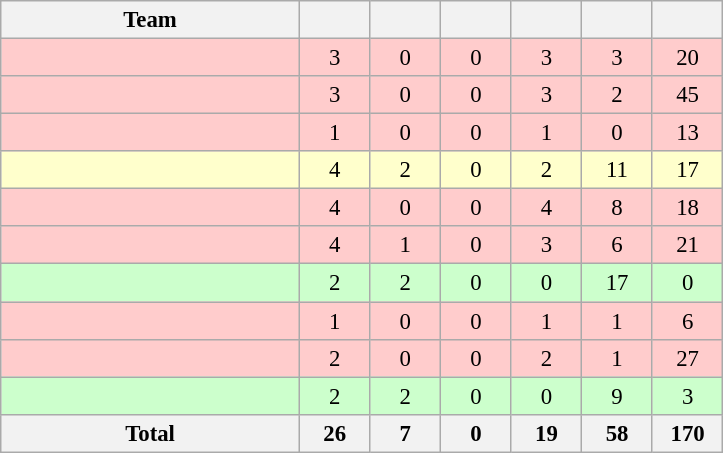<table class="wikitable" style="font-size:95%; text-align:center">
<tr>
<th width=192>Team</th>
<th width=40></th>
<th width=40></th>
<th width=40></th>
<th width=40></th>
<th width=40></th>
<th width=40></th>
</tr>
<tr style="background:#ffcccc;">
<td style="text-align:left;"></td>
<td>3</td>
<td>0</td>
<td>0</td>
<td>3</td>
<td>3</td>
<td>20</td>
</tr>
<tr style="background:#ffcccc;">
<td style="text-align:left;"></td>
<td>3</td>
<td>0</td>
<td>0</td>
<td>3</td>
<td>2</td>
<td>45</td>
</tr>
<tr style="background:#ffcccc;">
<td style="text-align:left;"></td>
<td>1</td>
<td>0</td>
<td>0</td>
<td>1</td>
<td>0</td>
<td>13</td>
</tr>
<tr style="background:#ffffcc;">
<td style="text-align:left;"></td>
<td>4</td>
<td>2</td>
<td>0</td>
<td>2</td>
<td>11</td>
<td>17</td>
</tr>
<tr style="background:#ffcccc;">
<td style="text-align:left;"></td>
<td>4</td>
<td>0</td>
<td>0</td>
<td>4</td>
<td>8</td>
<td>18</td>
</tr>
<tr style="background:#ffcccc;">
<td style="text-align:left;"></td>
<td>4</td>
<td>1</td>
<td>0</td>
<td>3</td>
<td>6</td>
<td>21</td>
</tr>
<tr style="background:#ccffcc;">
<td style="text-align:left;"></td>
<td>2</td>
<td>2</td>
<td>0</td>
<td>0</td>
<td>17</td>
<td>0</td>
</tr>
<tr style="background:#ffcccc;">
<td style="text-align:left;"></td>
<td>1</td>
<td>0</td>
<td>0</td>
<td>1</td>
<td>1</td>
<td>6</td>
</tr>
<tr style="background:#ffcccc;">
<td style="text-align:left;"></td>
<td>2</td>
<td>0</td>
<td>0</td>
<td>2</td>
<td>1</td>
<td>27</td>
</tr>
<tr style="background:#ccffcc;">
<td style="text-align:left;"></td>
<td>2</td>
<td>2</td>
<td>0</td>
<td>0</td>
<td>9</td>
<td>3</td>
</tr>
<tr>
<th>Total</th>
<th>26</th>
<th>7</th>
<th>0</th>
<th>19</th>
<th>58</th>
<th>170</th>
</tr>
</table>
